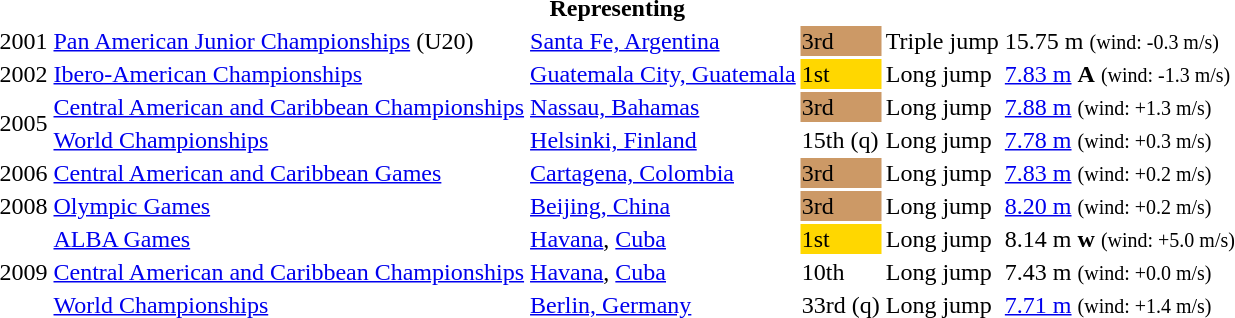<table>
<tr>
<th colspan="6">Representing </th>
</tr>
<tr>
<td>2001</td>
<td><a href='#'>Pan American Junior Championships</a> (U20)</td>
<td><a href='#'>Santa Fe, Argentina</a></td>
<td bgcolor=cc9966>3rd</td>
<td>Triple jump</td>
<td>15.75 m <small>(wind: -0.3 m/s)</small></td>
</tr>
<tr>
<td>2002</td>
<td><a href='#'>Ibero-American Championships</a></td>
<td><a href='#'>Guatemala City, Guatemala</a></td>
<td bgcolor=gold>1st</td>
<td>Long jump</td>
<td><a href='#'>7.83 m</a> <strong>A</strong> <small>(wind: -1.3 m/s)</small></td>
</tr>
<tr>
<td rowspan=2>2005</td>
<td><a href='#'>Central American and Caribbean Championships</a></td>
<td><a href='#'>Nassau, Bahamas</a></td>
<td bgcolor=cc9966>3rd</td>
<td>Long jump</td>
<td><a href='#'>7.88 m</a> <small>(wind: +1.3 m/s)</small></td>
</tr>
<tr>
<td><a href='#'>World Championships</a></td>
<td><a href='#'>Helsinki, Finland</a></td>
<td>15th (q)</td>
<td>Long jump</td>
<td><a href='#'>7.78 m</a> <small>(wind: +0.3 m/s)</small></td>
</tr>
<tr>
<td>2006</td>
<td><a href='#'>Central American and Caribbean Games</a></td>
<td><a href='#'>Cartagena, Colombia</a></td>
<td bgcolor=cc9966>3rd</td>
<td>Long jump</td>
<td><a href='#'>7.83 m</a> <small>(wind: +0.2 m/s)</small></td>
</tr>
<tr>
<td>2008</td>
<td><a href='#'>Olympic Games</a></td>
<td><a href='#'>Beijing, China</a></td>
<td bgcolor=cc9966>3rd</td>
<td>Long jump</td>
<td><a href='#'>8.20 m</a> <small>(wind: +0.2 m/s)</small></td>
</tr>
<tr>
<td rowspan=3>2009</td>
<td><a href='#'>ALBA Games</a></td>
<td><a href='#'>Havana</a>, <a href='#'>Cuba</a></td>
<td bgcolor=gold>1st</td>
<td>Long jump</td>
<td>8.14 m <strong>w</strong>  <small>(wind: +5.0 m/s)</small></td>
</tr>
<tr>
<td><a href='#'>Central American and Caribbean Championships</a></td>
<td><a href='#'>Havana</a>, <a href='#'>Cuba</a></td>
<td>10th</td>
<td>Long jump</td>
<td>7.43 m <small>(wind: +0.0 m/s)</small></td>
</tr>
<tr>
<td><a href='#'>World Championships</a></td>
<td><a href='#'>Berlin, Germany</a></td>
<td>33rd (q)</td>
<td>Long jump</td>
<td><a href='#'>7.71 m</a> <small>(wind: +1.4 m/s)</small></td>
</tr>
</table>
